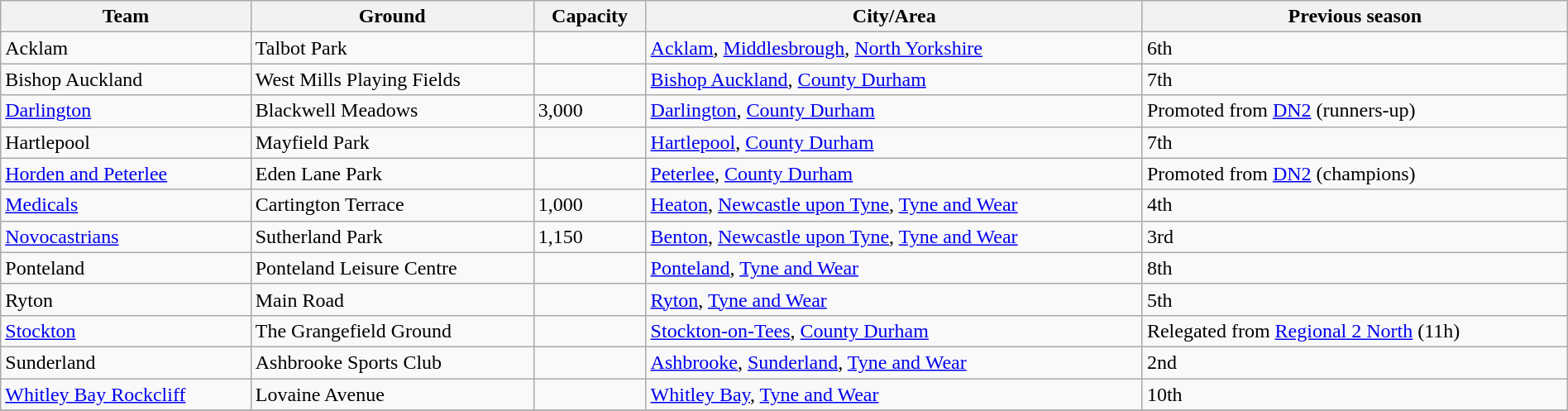<table class="wikitable sortable" width=100%>
<tr>
<th>Team</th>
<th>Ground</th>
<th>Capacity</th>
<th>City/Area</th>
<th>Previous season</th>
</tr>
<tr>
<td>Acklam</td>
<td>Talbot Park</td>
<td></td>
<td><a href='#'>Acklam</a>, <a href='#'>Middlesbrough</a>, <a href='#'>North Yorkshire</a></td>
<td>6th</td>
</tr>
<tr>
<td>Bishop Auckland</td>
<td>West Mills Playing Fields</td>
<td></td>
<td><a href='#'>Bishop Auckland</a>, <a href='#'>County Durham</a></td>
<td>7th</td>
</tr>
<tr>
<td><a href='#'>Darlington</a></td>
<td>Blackwell Meadows</td>
<td>3,000</td>
<td><a href='#'>Darlington</a>, <a href='#'>County Durham</a></td>
<td>Promoted from <a href='#'>DN2</a> (runners-up)</td>
</tr>
<tr>
<td>Hartlepool</td>
<td>Mayfield Park</td>
<td></td>
<td><a href='#'>Hartlepool</a>, <a href='#'>County Durham</a></td>
<td>7th</td>
</tr>
<tr>
<td><a href='#'>Horden and Peterlee</a></td>
<td>Eden Lane Park</td>
<td></td>
<td><a href='#'>Peterlee</a>, <a href='#'>County Durham</a></td>
<td>Promoted from <a href='#'>DN2</a> (champions)</td>
</tr>
<tr>
<td><a href='#'>Medicals</a></td>
<td>Cartington Terrace</td>
<td>1,000</td>
<td><a href='#'>Heaton</a>, <a href='#'>Newcastle upon Tyne</a>, <a href='#'>Tyne and Wear</a></td>
<td>4th</td>
</tr>
<tr>
<td><a href='#'>Novocastrians</a></td>
<td>Sutherland Park</td>
<td>1,150</td>
<td><a href='#'>Benton</a>, <a href='#'>Newcastle upon Tyne</a>, <a href='#'>Tyne and Wear</a></td>
<td>3rd</td>
</tr>
<tr>
<td>Ponteland</td>
<td>Ponteland Leisure Centre</td>
<td></td>
<td><a href='#'>Ponteland</a>, <a href='#'>Tyne and Wear</a></td>
<td>8th</td>
</tr>
<tr>
<td>Ryton</td>
<td>Main Road</td>
<td></td>
<td><a href='#'>Ryton</a>, <a href='#'>Tyne and Wear</a></td>
<td>5th</td>
</tr>
<tr>
<td><a href='#'>Stockton</a></td>
<td>The Grangefield Ground</td>
<td></td>
<td><a href='#'>Stockton-on-Tees</a>, <a href='#'>County Durham</a></td>
<td>Relegated from <a href='#'>Regional 2 North</a> (11h)</td>
</tr>
<tr>
<td>Sunderland</td>
<td>Ashbrooke Sports Club</td>
<td></td>
<td><a href='#'>Ashbrooke</a>, <a href='#'>Sunderland</a>, <a href='#'>Tyne and Wear</a></td>
<td>2nd</td>
</tr>
<tr>
<td><a href='#'>Whitley Bay Rockcliff</a></td>
<td>Lovaine Avenue</td>
<td></td>
<td><a href='#'>Whitley Bay</a>, <a href='#'>Tyne and Wear</a></td>
<td>10th</td>
</tr>
<tr>
</tr>
</table>
